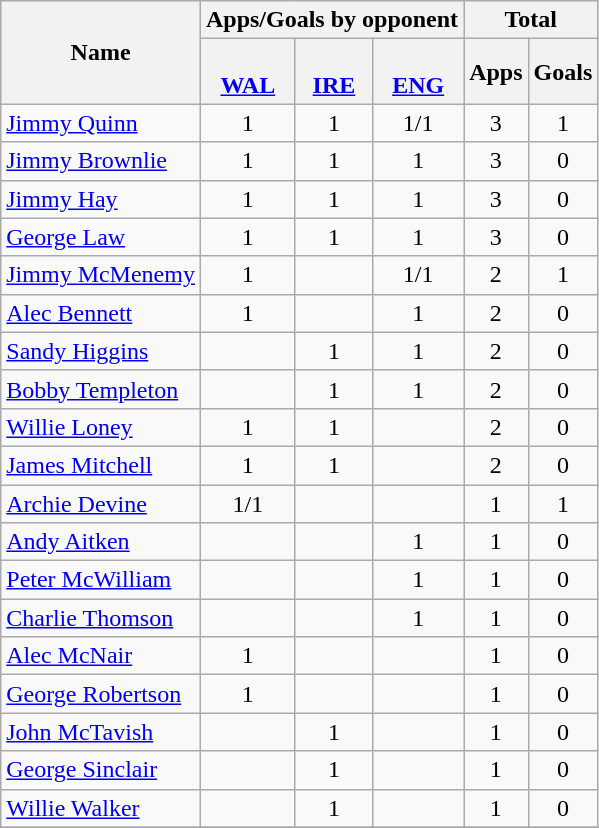<table class="wikitable sortable" style="text-align: center;">
<tr>
<th rowspan=2>Name</th>
<th colspan=3>Apps/Goals by opponent</th>
<th colspan=2>Total</th>
</tr>
<tr>
<th><br><a href='#'>WAL</a></th>
<th><br><a href='#'>IRE</a></th>
<th><br><a href='#'>ENG</a></th>
<th>Apps</th>
<th>Goals</th>
</tr>
<tr>
<td align=left><a href='#'>Jimmy Quinn</a></td>
<td>1</td>
<td>1</td>
<td>1/1</td>
<td>3</td>
<td>1</td>
</tr>
<tr>
<td align=left><a href='#'>Jimmy Brownlie</a></td>
<td>1</td>
<td>1</td>
<td>1</td>
<td>3</td>
<td>0</td>
</tr>
<tr>
<td align=left><a href='#'>Jimmy Hay</a></td>
<td>1</td>
<td>1</td>
<td>1</td>
<td>3</td>
<td>0</td>
</tr>
<tr>
<td align=left><a href='#'>George Law</a></td>
<td>1</td>
<td>1</td>
<td>1</td>
<td>3</td>
<td>0</td>
</tr>
<tr>
<td align=left><a href='#'>Jimmy McMenemy</a></td>
<td>1</td>
<td></td>
<td>1/1</td>
<td>2</td>
<td>1</td>
</tr>
<tr>
<td align=left><a href='#'>Alec Bennett</a></td>
<td>1</td>
<td></td>
<td>1</td>
<td>2</td>
<td>0</td>
</tr>
<tr>
<td align=left><a href='#'>Sandy Higgins</a></td>
<td></td>
<td>1</td>
<td>1</td>
<td>2</td>
<td>0</td>
</tr>
<tr>
<td align=left><a href='#'>Bobby Templeton</a></td>
<td></td>
<td>1</td>
<td>1</td>
<td>2</td>
<td>0</td>
</tr>
<tr>
<td align=left><a href='#'>Willie Loney</a></td>
<td>1</td>
<td>1</td>
<td></td>
<td>2</td>
<td>0</td>
</tr>
<tr>
<td align=left><a href='#'>James Mitchell</a></td>
<td>1</td>
<td>1</td>
<td></td>
<td>2</td>
<td>0</td>
</tr>
<tr>
<td align=left><a href='#'>Archie Devine</a></td>
<td>1/1</td>
<td></td>
<td></td>
<td>1</td>
<td>1</td>
</tr>
<tr>
<td align=left><a href='#'>Andy Aitken</a></td>
<td></td>
<td></td>
<td>1</td>
<td>1</td>
<td>0</td>
</tr>
<tr>
<td align=left><a href='#'>Peter McWilliam</a></td>
<td></td>
<td></td>
<td>1</td>
<td>1</td>
<td>0</td>
</tr>
<tr>
<td align=left><a href='#'>Charlie Thomson</a></td>
<td></td>
<td></td>
<td>1</td>
<td>1</td>
<td>0</td>
</tr>
<tr>
<td align=left><a href='#'>Alec McNair</a></td>
<td>1</td>
<td></td>
<td></td>
<td>1</td>
<td>0</td>
</tr>
<tr>
<td align=left><a href='#'>George Robertson</a></td>
<td>1</td>
<td></td>
<td></td>
<td>1</td>
<td>0</td>
</tr>
<tr>
<td align=left><a href='#'>John McTavish</a></td>
<td></td>
<td>1</td>
<td></td>
<td>1</td>
<td>0</td>
</tr>
<tr>
<td align=left><a href='#'>George Sinclair</a></td>
<td></td>
<td>1</td>
<td></td>
<td>1</td>
<td>0</td>
</tr>
<tr>
<td align=left><a href='#'>Willie Walker</a></td>
<td></td>
<td>1</td>
<td></td>
<td>1</td>
<td>0</td>
</tr>
<tr>
</tr>
</table>
